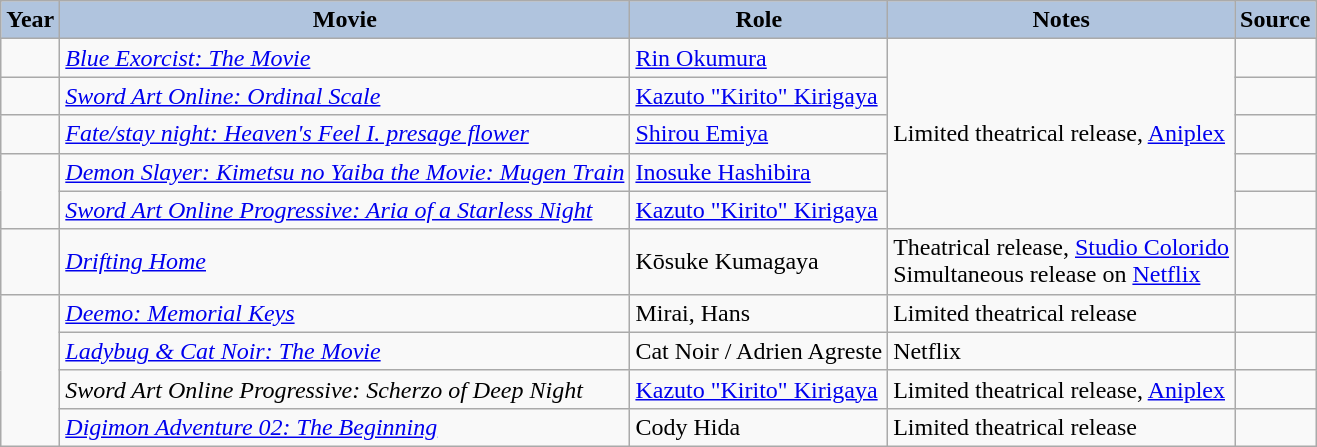<table class="wikitable sortable plainrowheaders">
<tr>
<th style="background:#b0c4de;">Year</th>
<th style="background:#b0c4de;">Movie</th>
<th style="background:#b0c4de;">Role</th>
<th style="background:#b0c4de;" class="unsortable">Notes</th>
<th style="background:#b0c4de;" class="unsortable">Source</th>
</tr>
<tr>
<td></td>
<td><em><a href='#'>Blue Exorcist: The Movie</a></em></td>
<td><a href='#'>Rin Okumura</a></td>
<td rowspan="5">Limited theatrical release, <a href='#'>Aniplex</a></td>
<td></td>
</tr>
<tr>
<td></td>
<td><em><a href='#'>Sword Art Online: Ordinal Scale</a></em></td>
<td><a href='#'>Kazuto "Kirito" Kirigaya</a></td>
<td></td>
</tr>
<tr>
<td></td>
<td><em><a href='#'>Fate/stay night: Heaven's Feel I. presage flower</a></em></td>
<td><a href='#'>Shirou Emiya</a></td>
<td></td>
</tr>
<tr>
<td rowspan="2"></td>
<td><em><a href='#'>Demon Slayer: Kimetsu no Yaiba the Movie: Mugen Train</a></em></td>
<td><a href='#'>Inosuke Hashibira</a></td>
<td></td>
</tr>
<tr>
<td><em><a href='#'>Sword Art Online Progressive: Aria of a Starless Night</a></em></td>
<td><a href='#'>Kazuto "Kirito" Kirigaya</a></td>
<td></td>
</tr>
<tr>
<td></td>
<td><em><a href='#'>Drifting Home</a></em></td>
<td>Kōsuke Kumagaya</td>
<td>Theatrical release, <a href='#'>Studio Colorido</a><br>Simultaneous release on <a href='#'>Netflix</a></td>
<td></td>
</tr>
<tr>
<td rowspan="4"></td>
<td><em><a href='#'>Deemo: Memorial Keys</a></em></td>
<td>Mirai, Hans</td>
<td>Limited theatrical release</td>
<td></td>
</tr>
<tr>
<td><em><a href='#'>Ladybug & Cat Noir: The Movie</a></em></td>
<td>Cat Noir / Adrien Agreste</td>
<td>Netflix</td>
<td></td>
</tr>
<tr>
<td><em>Sword Art Online Progressive: Scherzo of Deep Night</em></td>
<td><a href='#'>Kazuto "Kirito" Kirigaya</a></td>
<td>Limited theatrical release, <a href='#'>Aniplex</a></td>
</tr>
<tr>
<td><em><a href='#'>Digimon Adventure 02: The Beginning</a></em></td>
<td>Cody Hida</td>
<td>Limited theatrical release</td>
<td></td>
</tr>
</table>
